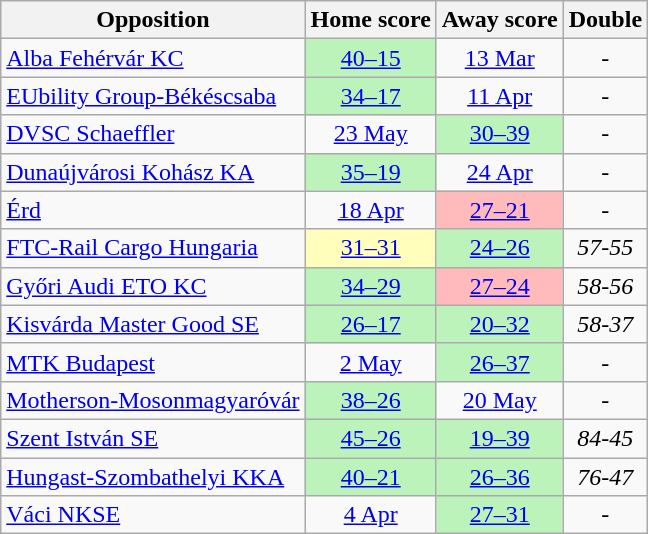<table class="wikitable" style="text-align: center">
<tr>
<th>Opposition</th>
<th>Home score</th>
<th>Away score</th>
<th>Double</th>
</tr>
<tr>
<td align="left"><a href='#'>Alba Fehérvár KC</a></td>
<td bgcolor=#BBF3BB><a href='#'>40–15</a></td>
<td><a href='#'>13 Mar</a></td>
<td><em> -</em></td>
</tr>
<tr>
<td align="left"><a href='#'>EUbility Group-Békéscsaba</a></td>
<td bgcolor=#BBF3BB><a href='#'>34–17</a></td>
<td><a href='#'>11 Apr</a></td>
<td><em> -</em></td>
</tr>
<tr>
<td align="left"><a href='#'>DVSC Schaeffler</a></td>
<td><a href='#'>23 May</a></td>
<td bgcolor=#BBF3BB><a href='#'>30–39</a></td>
<td><em> -</em></td>
</tr>
<tr>
<td align="left"><a href='#'>Dunaújvárosi Kohász KA</a></td>
<td bgcolor=#BBF3BB><a href='#'>35–19</a></td>
<td><a href='#'>24 Apr</a></td>
<td><em> -</em></td>
</tr>
<tr>
<td align="left"><a href='#'>Érd</a></td>
<td><a href='#'>18 Apr</a></td>
<td bgcolor=#FFBBBB><a href='#'>27–21</a></td>
<td><em> -</em></td>
</tr>
<tr>
<td align="left"><a href='#'>FTC-Rail Cargo Hungaria</a></td>
<td bgcolor=#FFFFBB><a href='#'>31–31</a></td>
<td bgcolor=#BBF3BB><a href='#'>24–26</a></td>
<td><em>57-55</em></td>
</tr>
<tr>
<td align="left"><a href='#'>Győri Audi ETO KC</a></td>
<td bgcolor=#BBF3BB><a href='#'>34–29</a></td>
<td bgcolor=#FFBBBB><a href='#'>27–24</a></td>
<td><em>58-56</em></td>
</tr>
<tr>
<td align="left"><a href='#'>Kisvárda Master Good SE</a></td>
<td bgcolor=#BBF3BB><a href='#'>26–17</a></td>
<td bgcolor=#BBF3BB><a href='#'>20–32</a></td>
<td><em>58-37</em></td>
</tr>
<tr>
<td align="left"><a href='#'>MTK Budapest</a></td>
<td><a href='#'>2 May</a></td>
<td bgcolor=#BBF3BB><a href='#'>26–37</a></td>
<td><em> -</em></td>
</tr>
<tr>
<td align="left"><a href='#'>Motherson-Mosonmagyaróvár</a></td>
<td bgcolor=#BBF3BB><a href='#'>38–26</a></td>
<td><a href='#'>20 May</a></td>
<td><em> -</em></td>
</tr>
<tr>
<td align="left"><a href='#'>Szent István SE</a></td>
<td bgcolor=#BBF3BB><a href='#'>45–26</a></td>
<td bgcolor=#BBF3BB><a href='#'>19–39</a></td>
<td><em>84-45</em></td>
</tr>
<tr>
<td align="left"><a href='#'>Hungast-Szombathelyi KKA</a></td>
<td bgcolor=#BBF3BB><a href='#'>40–21</a></td>
<td bgcolor=#BBF3BB><a href='#'>26–36</a></td>
<td><em>76-47</em></td>
</tr>
<tr>
<td align="left"><a href='#'>Váci NKSE</a></td>
<td><a href='#'>4 Apr</a></td>
<td bgcolor=#BBF3BB><a href='#'>27–31</a></td>
<td><em> -</em></td>
</tr>
</table>
